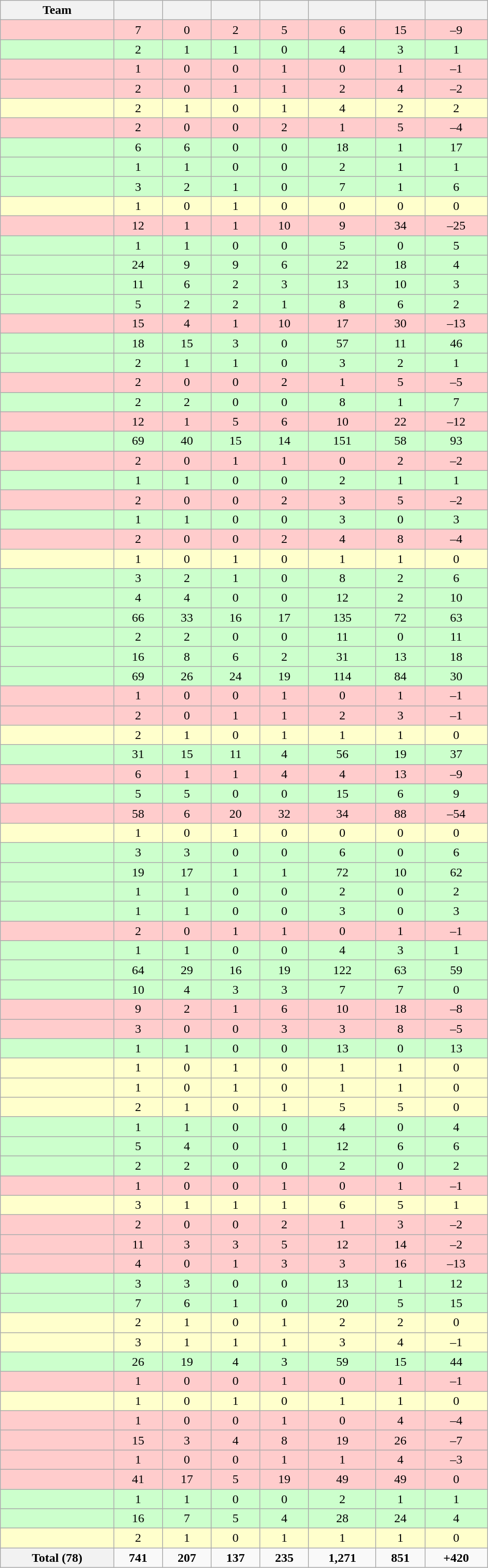<table class="sortable wikitable" style="text-align:center; width:50%">
<tr>
<th>Team</th>
<th></th>
<th></th>
<th></th>
<th></th>
<th></th>
<th></th>
<th></th>
</tr>
<tr bgcolor=#FFCCCC>
<td align="left"></td>
<td>7</td>
<td>0</td>
<td>2</td>
<td>5</td>
<td>6</td>
<td>15</td>
<td>–9</td>
</tr>
<tr bgcolor=#CCFFCC>
<td align="left"></td>
<td>2</td>
<td>1</td>
<td>1</td>
<td>0</td>
<td>4</td>
<td>3</td>
<td>1</td>
</tr>
<tr bgcolor=#FFCCCC>
<td align="left"></td>
<td>1</td>
<td>0</td>
<td>0</td>
<td>1</td>
<td>0</td>
<td>1</td>
<td>–1</td>
</tr>
<tr bgcolor=#FFCCCC>
<td align="left"></td>
<td>2</td>
<td>0</td>
<td>1</td>
<td>1</td>
<td>2</td>
<td>4</td>
<td>–2</td>
</tr>
<tr bgcolor=#FFFFCC>
<td align="left"></td>
<td>2</td>
<td>1</td>
<td>0</td>
<td>1</td>
<td>4</td>
<td>2</td>
<td>2</td>
</tr>
<tr bgcolor=#FFCCCC>
<td align="left"></td>
<td>2</td>
<td>0</td>
<td>0</td>
<td>2</td>
<td>1</td>
<td>5</td>
<td>–4</td>
</tr>
<tr bgcolor=#CCFFCC>
<td align="left"></td>
<td>6</td>
<td>6</td>
<td>0</td>
<td>0</td>
<td>18</td>
<td>1</td>
<td>17</td>
</tr>
<tr bgcolor=#CCFFCC>
<td align="left"></td>
<td>1</td>
<td>1</td>
<td>0</td>
<td>0</td>
<td>2</td>
<td>1</td>
<td>1</td>
</tr>
<tr bgcolor=#CCFFCC>
<td align="left"></td>
<td>3</td>
<td>2</td>
<td>1</td>
<td>0</td>
<td>7</td>
<td>1</td>
<td>6</td>
</tr>
<tr bgcolor=#FFFFCC>
<td align="left"></td>
<td>1</td>
<td>0</td>
<td>1</td>
<td>0</td>
<td>0</td>
<td>0</td>
<td>0</td>
</tr>
<tr bgcolor=#FFCCCC>
<td align="left"></td>
<td>12</td>
<td>1</td>
<td>1</td>
<td>10</td>
<td>9</td>
<td>34</td>
<td>–25</td>
</tr>
<tr bgcolor=#CCFFCC>
<td align="left"></td>
<td>1</td>
<td>1</td>
<td>0</td>
<td>0</td>
<td>5</td>
<td>0</td>
<td>5</td>
</tr>
<tr bgcolor=#CCFFCC>
<td align="left"></td>
<td>24</td>
<td>9</td>
<td>9</td>
<td>6</td>
<td>22</td>
<td>18</td>
<td>4</td>
</tr>
<tr bgcolor=#CCFFCC>
<td align="left"></td>
<td>11</td>
<td>6</td>
<td>2</td>
<td>3</td>
<td>13</td>
<td>10</td>
<td>3</td>
</tr>
<tr bgcolor=#CCFFCC>
<td align="left"></td>
<td>5</td>
<td>2</td>
<td>2</td>
<td>1</td>
<td>8</td>
<td>6</td>
<td>2</td>
</tr>
<tr bgcolor=#FFCCCC>
<td align="left"></td>
<td>15</td>
<td>4</td>
<td>1</td>
<td>10</td>
<td>17</td>
<td>30</td>
<td>–13</td>
</tr>
<tr bgcolor=#CCFFCC>
<td align="left"></td>
<td>18</td>
<td>15</td>
<td>3</td>
<td>0</td>
<td>57</td>
<td>11</td>
<td>46</td>
</tr>
<tr bgcolor=#CCFFCC>
<td align="left"></td>
<td>2</td>
<td>1</td>
<td>1</td>
<td>0</td>
<td>3</td>
<td>2</td>
<td>1</td>
</tr>
<tr bgcolor=#FFCCCC>
<td align="left"></td>
<td>2</td>
<td>0</td>
<td>0</td>
<td>2</td>
<td>1</td>
<td>5</td>
<td>–5</td>
</tr>
<tr bgcolor=#CCFFCC>
<td align="left"></td>
<td>2</td>
<td>2</td>
<td>0</td>
<td>0</td>
<td>8</td>
<td>1</td>
<td>7</td>
</tr>
<tr bgcolor=#FFCCCC>
<td align="left"></td>
<td>12</td>
<td>1</td>
<td>5</td>
<td>6</td>
<td>10</td>
<td>22</td>
<td>–12</td>
</tr>
<tr bgcolor=#CCFFCC>
<td align="left"></td>
<td>69</td>
<td>40</td>
<td>15</td>
<td>14</td>
<td>151</td>
<td>58</td>
<td>93</td>
</tr>
<tr bgcolor=#FFCCCC>
<td align="left"></td>
<td>2</td>
<td>0</td>
<td>1</td>
<td>1</td>
<td>0</td>
<td>2</td>
<td>–2</td>
</tr>
<tr bgcolor=#CCFFCC>
<td align="left"></td>
<td>1</td>
<td>1</td>
<td>0</td>
<td>0</td>
<td>2</td>
<td>1</td>
<td>1</td>
</tr>
<tr bgcolor=#FFCCCC>
<td align="left"></td>
<td>2</td>
<td>0</td>
<td>0</td>
<td>2</td>
<td>3</td>
<td>5</td>
<td>–2</td>
</tr>
<tr bgcolor=#CCFFCC>
<td align="left"><em></em></td>
<td>1</td>
<td>1</td>
<td>0</td>
<td>0</td>
<td>3</td>
<td>0</td>
<td>3</td>
</tr>
<tr bgcolor=#FFCCCC>
<td align="left"></td>
<td>2</td>
<td>0</td>
<td>0</td>
<td>2</td>
<td>4</td>
<td>8</td>
<td>–4</td>
</tr>
<tr bgcolor=#FFFFCC>
<td align="left"></td>
<td>1</td>
<td>0</td>
<td>1</td>
<td>0</td>
<td>1</td>
<td>1</td>
<td>0</td>
</tr>
<tr bgcolor=#CCFFCC>
<td align="left"></td>
<td>3</td>
<td>2</td>
<td>1</td>
<td>0</td>
<td>8</td>
<td>2</td>
<td>6</td>
</tr>
<tr bgcolor=#CCFFCC>
<td align="left"><em></em></td>
<td>4</td>
<td>4</td>
<td>0</td>
<td>0</td>
<td>12</td>
<td>2</td>
<td>10</td>
</tr>
<tr bgcolor=#CCFFCC>
<td align="left"></td>
<td>66</td>
<td>33</td>
<td>16</td>
<td>17</td>
<td>135</td>
<td>72</td>
<td>63</td>
</tr>
<tr bgcolor=#CCFFCC>
<td align="left"></td>
<td>2</td>
<td>2</td>
<td>0</td>
<td>0</td>
<td>11</td>
<td>0</td>
<td>11</td>
</tr>
<tr bgcolor=#CCFFCC>
<td align="left"></td>
<td>16</td>
<td>8</td>
<td>6</td>
<td>2</td>
<td>31</td>
<td>13</td>
<td>18</td>
</tr>
<tr bgcolor=#CCFFCC>
<td align="left"></td>
<td>69</td>
<td>26</td>
<td>24</td>
<td>19</td>
<td>114</td>
<td>84</td>
<td>30</td>
</tr>
<tr bgcolor=#FFCCCC>
<td align="left"></td>
<td>1</td>
<td>0</td>
<td>0</td>
<td>1</td>
<td>0</td>
<td>1</td>
<td>–1</td>
</tr>
<tr bgcolor=#FFCCCC>
<td align="left"></td>
<td>2</td>
<td>0</td>
<td>1</td>
<td>1</td>
<td>2</td>
<td>3</td>
<td>–1</td>
</tr>
<tr bgcolor=#FFFFCC>
<td align="left"></td>
<td>2</td>
<td>1</td>
<td>0</td>
<td>1</td>
<td>1</td>
<td>1</td>
<td>0</td>
</tr>
<tr bgcolor=#CCFFCC>
<td align="left"></td>
<td>31</td>
<td>15</td>
<td>11</td>
<td>4</td>
<td>56</td>
<td>19</td>
<td>37</td>
</tr>
<tr bgcolor=#FFCCCC>
<td align="left"></td>
<td>6</td>
<td>1</td>
<td>1</td>
<td>4</td>
<td>4</td>
<td>13</td>
<td>–9</td>
</tr>
<tr bgcolor=#CCFFCC>
<td align="left"><em></em></td>
<td>5</td>
<td>5</td>
<td>0</td>
<td>0</td>
<td>15</td>
<td>6</td>
<td>9</td>
</tr>
<tr bgcolor=#FFCCCC>
<td align="left"></td>
<td>58</td>
<td>6</td>
<td>20</td>
<td>32</td>
<td>34</td>
<td>88</td>
<td>–54</td>
</tr>
<tr bgcolor=#FFFFCC>
<td align="left"></td>
<td>1</td>
<td>0</td>
<td>1</td>
<td>0</td>
<td>0</td>
<td>0</td>
<td>0</td>
</tr>
<tr bgcolor=#CCFFCC>
<td align="left"></td>
<td>3</td>
<td>3</td>
<td>0</td>
<td>0</td>
<td>6</td>
<td>0</td>
<td>6</td>
</tr>
<tr bgcolor=#CCFFCC>
<td align="left"></td>
<td>19</td>
<td>17</td>
<td>1</td>
<td>1</td>
<td>72</td>
<td>10</td>
<td>62</td>
</tr>
<tr bgcolor=#CCFFCC>
<td align="left"></td>
<td>1</td>
<td>1</td>
<td>0</td>
<td>0</td>
<td>2</td>
<td>0</td>
<td>2</td>
</tr>
<tr bgcolor=#CCFFCC>
<td align="left"></td>
<td>1</td>
<td>1</td>
<td>0</td>
<td>0</td>
<td>3</td>
<td>0</td>
<td>3</td>
</tr>
<tr bgcolor=#FFCCCC>
<td align="left"></td>
<td>2</td>
<td>0</td>
<td>1</td>
<td>1</td>
<td>0</td>
<td>1</td>
<td>–1</td>
</tr>
<tr bgcolor=#CCFFCC>
<td align="left"></td>
<td>1</td>
<td>1</td>
<td>0</td>
<td>0</td>
<td>4</td>
<td>3</td>
<td>1</td>
</tr>
<tr bgcolor=#CCFFCC>
<td align="left"></td>
<td>64</td>
<td>29</td>
<td>16</td>
<td>19</td>
<td>122</td>
<td>63</td>
<td>59</td>
</tr>
<tr bgcolor=#CCFFCC>
<td align="left"></td>
<td>10</td>
<td>4</td>
<td>3</td>
<td>3</td>
<td>7</td>
<td>7</td>
<td>0</td>
</tr>
<tr bgcolor=#FFCCCC>
<td align="left"></td>
<td>9</td>
<td>2</td>
<td>1</td>
<td>6</td>
<td>10</td>
<td>18</td>
<td>–8</td>
</tr>
<tr bgcolor=#FFCCCC>
<td align="left"></td>
<td>3</td>
<td>0</td>
<td>0</td>
<td>3</td>
<td>3</td>
<td>8</td>
<td>–5</td>
</tr>
<tr bgcolor=#CCFFCC>
<td align="left"></td>
<td>1</td>
<td>1</td>
<td>0</td>
<td>0</td>
<td>13</td>
<td>0</td>
<td>13</td>
</tr>
<tr bgcolor=#FFFFCC>
<td align="left"></td>
<td>1</td>
<td>0</td>
<td>1</td>
<td>0</td>
<td>1</td>
<td>1</td>
<td>0</td>
</tr>
<tr bgcolor=#FFFFCC>
<td align="left"></td>
<td>1</td>
<td>0</td>
<td>1</td>
<td>0</td>
<td>1</td>
<td>1</td>
<td>0</td>
</tr>
<tr bgcolor=#FFFFCC>
<td align="left"></td>
<td>2</td>
<td>1</td>
<td>0</td>
<td>1</td>
<td>5</td>
<td>5</td>
<td>0</td>
</tr>
<tr bgcolor=#CCFFCC>
<td align="left"></td>
<td>1</td>
<td>1</td>
<td>0</td>
<td>0</td>
<td>4</td>
<td>0</td>
<td>4</td>
</tr>
<tr bgcolor=#CCFFCC>
<td align="left"></td>
<td>5</td>
<td>4</td>
<td>0</td>
<td>1</td>
<td>12</td>
<td>6</td>
<td>6</td>
</tr>
<tr bgcolor=#CCFFCC>
<td align="left"></td>
<td>2</td>
<td>2</td>
<td>0</td>
<td>0</td>
<td>2</td>
<td>0</td>
<td>2</td>
</tr>
<tr bgcolor=#FFCCCC>
<td align="left"></td>
<td>1</td>
<td>0</td>
<td>0</td>
<td>1</td>
<td>0</td>
<td>1</td>
<td>–1</td>
</tr>
<tr bgcolor=#FFFFCC>
<td align="left"></td>
<td>3</td>
<td>1</td>
<td>1</td>
<td>1</td>
<td>6</td>
<td>5</td>
<td>1</td>
</tr>
<tr bgcolor=#FFCCCC>
<td align="left"></td>
<td>2</td>
<td>0</td>
<td>0</td>
<td>2</td>
<td>1</td>
<td>3</td>
<td>–2</td>
</tr>
<tr bgcolor=#FFCCCC>
<td align="left"></td>
<td>11</td>
<td>3</td>
<td>3</td>
<td>5</td>
<td>12</td>
<td>14</td>
<td>–2</td>
</tr>
<tr bgcolor=#FFCCCC>
<td align="left"></td>
<td>4</td>
<td>0</td>
<td>1</td>
<td>3</td>
<td>3</td>
<td>16</td>
<td>–13</td>
</tr>
<tr bgcolor=#CCFFCC>
<td align="left"></td>
<td>3</td>
<td>3</td>
<td>0</td>
<td>0</td>
<td>13</td>
<td>1</td>
<td>12</td>
</tr>
<tr bgcolor=#CCFFCC>
<td align="left"></td>
<td>7</td>
<td>6</td>
<td>1</td>
<td>0</td>
<td>20</td>
<td>5</td>
<td>15</td>
</tr>
<tr bgcolor=#FFFFCC>
<td align="left"></td>
<td>2</td>
<td>1</td>
<td>0</td>
<td>1</td>
<td>2</td>
<td>2</td>
<td>0</td>
</tr>
<tr bgcolor=#FFFFCC>
<td align="left"></td>
<td>3</td>
<td>1</td>
<td>1</td>
<td>1</td>
<td>3</td>
<td>4</td>
<td>–1</td>
</tr>
<tr bgcolor=#CCFFCC>
<td align="left"></td>
<td>26</td>
<td>19</td>
<td>4</td>
<td>3</td>
<td>59</td>
<td>15</td>
<td>44</td>
</tr>
<tr bgcolor=#FFCCCC>
<td align="left"></td>
<td>1</td>
<td>0</td>
<td>0</td>
<td>1</td>
<td>0</td>
<td>1</td>
<td>–1</td>
</tr>
<tr bgcolor=#FFFFCC>
<td align="left"></td>
<td>1</td>
<td>0</td>
<td>1</td>
<td>0</td>
<td>1</td>
<td>1</td>
<td>0</td>
</tr>
<tr bgcolor=#FFCCCC>
<td align="left"></td>
<td>1</td>
<td>0</td>
<td>0</td>
<td>1</td>
<td>0</td>
<td>4</td>
<td>–4</td>
</tr>
<tr bgcolor=#FFCCCC>
<td align="left"></td>
<td>15</td>
<td>3</td>
<td>4</td>
<td>8</td>
<td>19</td>
<td>26</td>
<td>–7</td>
</tr>
<tr bgcolor=#FFCCCC>
<td align="left"></td>
<td>1</td>
<td>0</td>
<td>0</td>
<td>1</td>
<td>1</td>
<td>4</td>
<td>–3</td>
</tr>
<tr bgcolor=#FFCCCC>
<td align="left"></td>
<td>41</td>
<td>17</td>
<td>5</td>
<td>19</td>
<td>49</td>
<td>49</td>
<td>0</td>
</tr>
<tr bgcolor=#CCFFCC>
<td align="left"></td>
<td>1</td>
<td>1</td>
<td>0</td>
<td>0</td>
<td>2</td>
<td>1</td>
<td>1</td>
</tr>
<tr bgcolor=#CCFFCC>
<td align="left"></td>
<td>16</td>
<td>7</td>
<td>5</td>
<td>4</td>
<td>28</td>
<td>24</td>
<td>4</td>
</tr>
<tr bgcolor=#FFFFCC>
<td align="left"></td>
<td>2</td>
<td>1</td>
<td>0</td>
<td>1</td>
<td>1</td>
<td>1</td>
<td>0</td>
</tr>
<tr>
<th>Total (78)</th>
<td><strong>741</strong></td>
<td><strong>207</strong></td>
<td><strong>137</strong></td>
<td><strong>235</strong></td>
<td><strong>1,271</strong></td>
<td><strong>851</strong></td>
<td><strong>+420</strong></td>
</tr>
</table>
